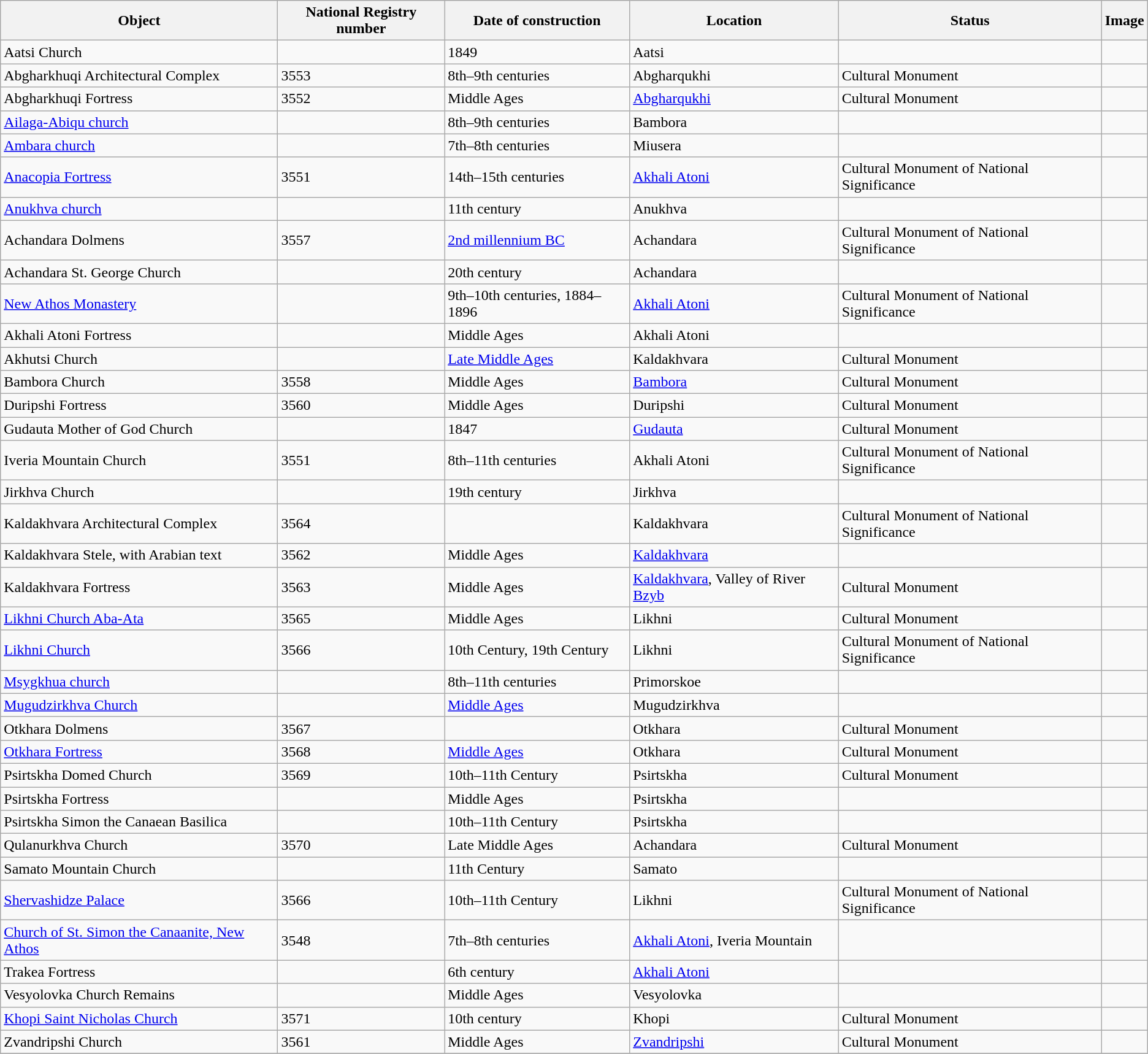<table class="wikitable sortable">
<tr>
<th>Object</th>
<th>National Registry number</th>
<th>Date of construction</th>
<th>Location</th>
<th>Status</th>
<th class=unsortable>Image</th>
</tr>
<tr>
<td>Aatsi Church</td>
<td></td>
<td>1849</td>
<td>Aatsi</td>
<td></td>
<td></td>
</tr>
<tr>
<td>Abgharkhuqi Architectural Complex</td>
<td>3553</td>
<td>8th–9th centuries</td>
<td>Abgharqukhi</td>
<td>Cultural Monument</td>
<td></td>
</tr>
<tr>
<td>Abgharkhuqi Fortress</td>
<td>3552</td>
<td>Middle Ages</td>
<td><a href='#'>Abgharqukhi</a></td>
<td>Cultural Monument</td>
<td></td>
</tr>
<tr>
<td><a href='#'>Ailaga-Abiqu church</a></td>
<td></td>
<td>8th–9th centuries</td>
<td>Bambora</td>
<td></td>
<td></td>
</tr>
<tr>
<td><a href='#'>Ambara church</a></td>
<td></td>
<td>7th–8th centuries</td>
<td>Miusera</td>
<td></td>
<td></td>
</tr>
<tr>
<td><a href='#'>Anacopia Fortress</a></td>
<td>3551</td>
<td>14th–15th centuries</td>
<td><a href='#'>Akhali Atoni</a></td>
<td>Cultural Monument of National Significance</td>
<td></td>
</tr>
<tr>
<td><a href='#'>Anukhva church</a></td>
<td></td>
<td>11th century</td>
<td>Anukhva</td>
<td></td>
<td></td>
</tr>
<tr>
<td>Achandara Dolmens</td>
<td>3557</td>
<td><a href='#'>2nd millennium BC</a></td>
<td>Achandara</td>
<td>Cultural Monument of National Significance</td>
<td></td>
</tr>
<tr>
<td>Achandara St. George Church</td>
<td></td>
<td>20th century</td>
<td>Achandara</td>
<td></td>
<td></td>
</tr>
<tr>
<td><a href='#'>New Athos Monastery</a></td>
<td></td>
<td>9th–10th centuries, 1884–1896</td>
<td><a href='#'>Akhali Atoni</a></td>
<td>Cultural Monument of National Significance</td>
<td></td>
</tr>
<tr>
<td>Akhali Atoni Fortress</td>
<td></td>
<td>Middle Ages</td>
<td>Akhali Atoni</td>
<td></td>
<td></td>
</tr>
<tr>
<td>Akhutsi Church</td>
<td></td>
<td><a href='#'>Late Middle Ages</a></td>
<td>Kaldakhvara</td>
<td>Cultural Monument</td>
<td></td>
</tr>
<tr>
<td>Bambora Church</td>
<td>3558</td>
<td>Middle Ages</td>
<td><a href='#'>Bambora</a></td>
<td>Cultural Monument</td>
<td></td>
</tr>
<tr>
<td>Duripshi Fortress</td>
<td>3560</td>
<td>Middle Ages</td>
<td>Duripshi</td>
<td>Cultural Monument</td>
<td></td>
</tr>
<tr>
<td>Gudauta Mother of God Church</td>
<td></td>
<td>1847</td>
<td><a href='#'>Gudauta</a></td>
<td>Cultural Monument</td>
<td></td>
</tr>
<tr>
<td>Iveria Mountain Church</td>
<td>3551</td>
<td>8th–11th centuries</td>
<td>Akhali Atoni</td>
<td>Cultural Monument of National Significance</td>
<td></td>
</tr>
<tr>
<td>Jirkhva Church</td>
<td></td>
<td>19th century</td>
<td>Jirkhva</td>
<td></td>
<td></td>
</tr>
<tr>
<td>Kaldakhvara Architectural Complex</td>
<td>3564</td>
<td></td>
<td>Kaldakhvara</td>
<td>Cultural Monument of National Significance</td>
<td></td>
</tr>
<tr>
<td>Kaldakhvara Stele, with Arabian text</td>
<td>3562</td>
<td>Middle Ages</td>
<td><a href='#'>Kaldakhvara</a></td>
<td></td>
<td></td>
</tr>
<tr>
<td>Kaldakhvara Fortress</td>
<td>3563</td>
<td>Middle Ages</td>
<td><a href='#'>Kaldakhvara</a>, Valley of River <a href='#'>Bzyb</a></td>
<td>Cultural Monument</td>
<td></td>
</tr>
<tr>
<td><a href='#'>Likhni Church Aba-Ata</a></td>
<td>3565</td>
<td>Middle Ages</td>
<td>Likhni</td>
<td>Cultural Monument</td>
<td></td>
</tr>
<tr>
<td><a href='#'>Likhni Church</a></td>
<td>3566</td>
<td>10th Century, 19th Century</td>
<td>Likhni</td>
<td>Cultural Monument of National Significance</td>
<td></td>
</tr>
<tr>
<td><a href='#'>Msygkhua church</a></td>
<td></td>
<td>8th–11th centuries</td>
<td>Primorskoe</td>
<td></td>
<td></td>
</tr>
<tr>
<td><a href='#'>Mugudzirkhva Church</a></td>
<td></td>
<td><a href='#'>Middle Ages</a></td>
<td>Mugudzirkhva</td>
<td></td>
<td></td>
</tr>
<tr>
<td>Otkhara Dolmens</td>
<td>3567</td>
<td></td>
<td>Otkhara</td>
<td>Cultural Monument</td>
<td></td>
</tr>
<tr>
<td><a href='#'>Otkhara Fortress</a></td>
<td>3568</td>
<td><a href='#'>Middle Ages</a></td>
<td>Otkhara</td>
<td>Cultural Monument</td>
<td></td>
</tr>
<tr>
<td>Psirtskha Domed Church</td>
<td>3569</td>
<td>10th–11th Century</td>
<td>Psirtskha</td>
<td>Cultural Monument</td>
<td></td>
</tr>
<tr>
<td>Psirtskha Fortress</td>
<td></td>
<td>Middle Ages</td>
<td>Psirtskha</td>
<td></td>
<td></td>
</tr>
<tr>
<td>Psirtskha Simon the Canaean Basilica</td>
<td></td>
<td>10th–11th Century</td>
<td>Psirtskha</td>
<td></td>
<td></td>
</tr>
<tr>
<td>Qulanurkhva Church</td>
<td>3570</td>
<td>Late Middle Ages</td>
<td>Achandara</td>
<td>Cultural Monument</td>
<td></td>
</tr>
<tr>
<td>Samato Mountain Church</td>
<td></td>
<td>11th Century</td>
<td>Samato</td>
<td></td>
<td></td>
</tr>
<tr>
<td><a href='#'>Shervashidze Palace</a></td>
<td>3566</td>
<td>10th–11th Century</td>
<td>Likhni</td>
<td>Cultural Monument of National Significance</td>
<td></td>
</tr>
<tr>
<td><a href='#'>Church of St. Simon the Canaanite, New Athos</a></td>
<td>3548</td>
<td>7th–8th centuries</td>
<td><a href='#'>Akhali Atoni</a>, Iveria Mountain</td>
<td></td>
<td></td>
</tr>
<tr>
<td>Trakea Fortress</td>
<td></td>
<td>6th century</td>
<td><a href='#'>Akhali Atoni</a></td>
<td></td>
<td></td>
</tr>
<tr>
<td>Vesyolovka Church Remains</td>
<td></td>
<td>Middle Ages</td>
<td>Vesyolovka</td>
<td></td>
<td></td>
</tr>
<tr>
<td><a href='#'>Khopi Saint Nicholas Church</a></td>
<td>3571</td>
<td>10th century</td>
<td>Khopi</td>
<td>Cultural Monument</td>
<td></td>
</tr>
<tr>
<td>Zvandripshi Church</td>
<td>3561</td>
<td>Middle Ages</td>
<td><a href='#'>Zvandripshi</a></td>
<td>Cultural Monument</td>
<td></td>
</tr>
<tr>
</tr>
</table>
